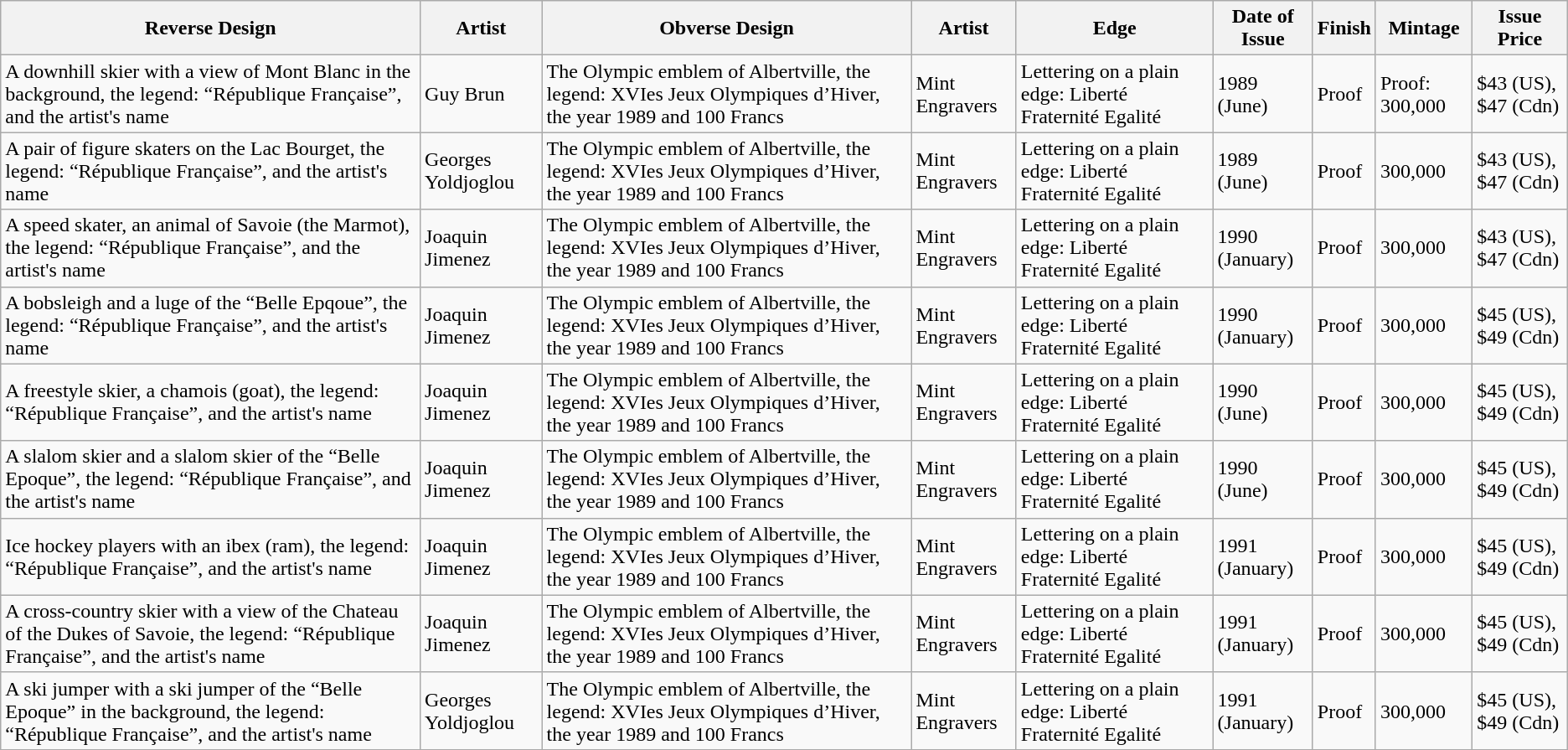<table class="wikitable">
<tr>
<th>Reverse Design</th>
<th>Artist</th>
<th>Obverse Design</th>
<th>Artist</th>
<th>Edge</th>
<th>Date of Issue</th>
<th>Finish</th>
<th>Mintage</th>
<th>Issue Price</th>
</tr>
<tr>
<td>A downhill skier with a view of Mont Blanc in the background, the legend: “République Française”, and the artist's name</td>
<td>Guy Brun</td>
<td>The Olympic emblem of Albertville, the legend: XVIes Jeux Olympiques d’Hiver, the year 1989 and 100 Francs</td>
<td>Mint Engravers</td>
<td>Lettering on a plain edge: Liberté Fraternité Egalité</td>
<td>1989 (June)</td>
<td>Proof</td>
<td>Proof: 300,000</td>
<td>$43 (US), $47 (Cdn)</td>
</tr>
<tr>
<td>A pair of figure skaters on the Lac Bourget, the legend: “République Française”, and the artist's name</td>
<td>Georges Yoldjoglou</td>
<td>The Olympic emblem of Albertville, the legend: XVIes Jeux Olympiques d’Hiver, the year 1989 and 100 Francs</td>
<td>Mint Engravers</td>
<td>Lettering on a plain edge: Liberté Fraternité Egalité</td>
<td>1989 (June)</td>
<td>Proof</td>
<td>300,000</td>
<td>$43 (US), $47 (Cdn)</td>
</tr>
<tr>
<td>A speed skater, an animal of Savoie (the Marmot), the legend: “République Française”, and the artist's name</td>
<td>Joaquin Jimenez</td>
<td>The Olympic emblem of Albertville, the legend: XVIes Jeux Olympiques d’Hiver, the year 1989 and 100 Francs</td>
<td>Mint Engravers</td>
<td>Lettering on a plain edge: Liberté Fraternité Egalité</td>
<td>1990 (January)</td>
<td>Proof</td>
<td>300,000</td>
<td>$43 (US), $47 (Cdn)</td>
</tr>
<tr>
<td>A bobsleigh and a luge of the “Belle Epqoue”, the legend: “République Française”, and the artist's name</td>
<td>Joaquin Jimenez</td>
<td>The Olympic emblem of Albertville, the legend: XVIes Jeux Olympiques d’Hiver, the year 1989 and 100 Francs</td>
<td>Mint Engravers</td>
<td>Lettering on a plain edge: Liberté Fraternité Egalité</td>
<td>1990 (January)</td>
<td>Proof</td>
<td>300,000</td>
<td>$45 (US), $49 (Cdn)</td>
</tr>
<tr>
<td>A freestyle skier, a chamois (goat), the legend: “République Française”, and the artist's name</td>
<td>Joaquin Jimenez</td>
<td>The Olympic emblem of Albertville, the legend: XVIes Jeux Olympiques d’Hiver, the year 1989 and 100 Francs</td>
<td>Mint Engravers</td>
<td>Lettering on a plain edge: Liberté Fraternité Egalité</td>
<td>1990 (June)</td>
<td>Proof</td>
<td>300,000</td>
<td>$45 (US), $49 (Cdn)</td>
</tr>
<tr>
<td>A slalom skier and a slalom skier of the “Belle Epoque”, the legend: “République Française”, and the artist's name</td>
<td>Joaquin Jimenez</td>
<td>The Olympic emblem of Albertville, the legend: XVIes Jeux Olympiques d’Hiver, the year 1989 and 100 Francs</td>
<td>Mint Engravers</td>
<td>Lettering on a plain edge: Liberté Fraternité Egalité</td>
<td>1990 (June)</td>
<td>Proof</td>
<td>300,000</td>
<td>$45 (US), $49 (Cdn)</td>
</tr>
<tr>
<td>Ice hockey players with an ibex (ram), the legend: “République Française”, and the artist's name</td>
<td>Joaquin Jimenez</td>
<td>The Olympic emblem of Albertville, the legend: XVIes Jeux Olympiques d’Hiver, the year 1989 and 100 Francs</td>
<td>Mint Engravers</td>
<td>Lettering on a plain edge: Liberté Fraternité Egalité</td>
<td>1991 (January)</td>
<td>Proof</td>
<td>300,000</td>
<td>$45 (US), $49 (Cdn)</td>
</tr>
<tr>
<td>A cross-country skier with a view of the Chateau of the Dukes of Savoie, the legend: “République Française”, and the artist's name</td>
<td>Joaquin Jimenez</td>
<td>The Olympic emblem of Albertville, the legend: XVIes Jeux Olympiques d’Hiver, the year 1989 and 100 Francs</td>
<td>Mint Engravers</td>
<td>Lettering on a plain edge: Liberté Fraternité Egalité</td>
<td>1991 (January)</td>
<td>Proof</td>
<td>300,000</td>
<td>$45 (US), $49 (Cdn)</td>
</tr>
<tr>
<td>A ski jumper with a ski jumper of the “Belle Epoque” in the background, the legend: “République Française”, and the artist's name</td>
<td>Georges Yoldjoglou</td>
<td>The Olympic emblem of Albertville, the legend: XVIes Jeux Olympiques d’Hiver, the year 1989 and 100 Francs</td>
<td>Mint Engravers</td>
<td>Lettering on a plain edge: Liberté Fraternité Egalité</td>
<td>1991 (January)</td>
<td>Proof</td>
<td>300,000</td>
<td>$45 (US), $49 (Cdn)</td>
</tr>
<tr>
</tr>
</table>
